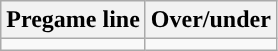<table class="wikitable">
<tr align="center">
<th>Pregame line</th>
<th>Over/under</th>
</tr>
<tr align="center">
<td></td>
<td></td>
</tr>
</table>
